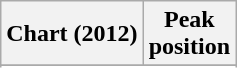<table class="wikitable sortable plainrowheaders" style="text-align:center">
<tr>
<th scope="col">Chart (2012)</th>
<th scope="col">Peak<br>position</th>
</tr>
<tr>
</tr>
<tr>
</tr>
<tr>
</tr>
<tr>
</tr>
<tr>
</tr>
<tr>
</tr>
<tr>
</tr>
</table>
